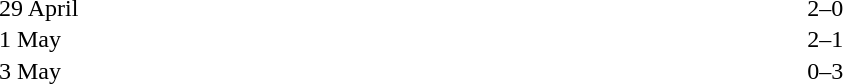<table cellspacing=1 width=70%>
<tr>
<th width=25%></th>
<th width=30%></th>
<th width=15%></th>
<th width=30%></th>
</tr>
<tr>
<td>29 April</td>
<td align=right></td>
<td align=center>2–0</td>
<td></td>
</tr>
<tr>
<td>1 May</td>
<td align=right></td>
<td align=center>2–1</td>
<td></td>
</tr>
<tr>
<td>3 May</td>
<td align=right></td>
<td align=center>0–3</td>
<td></td>
</tr>
</table>
